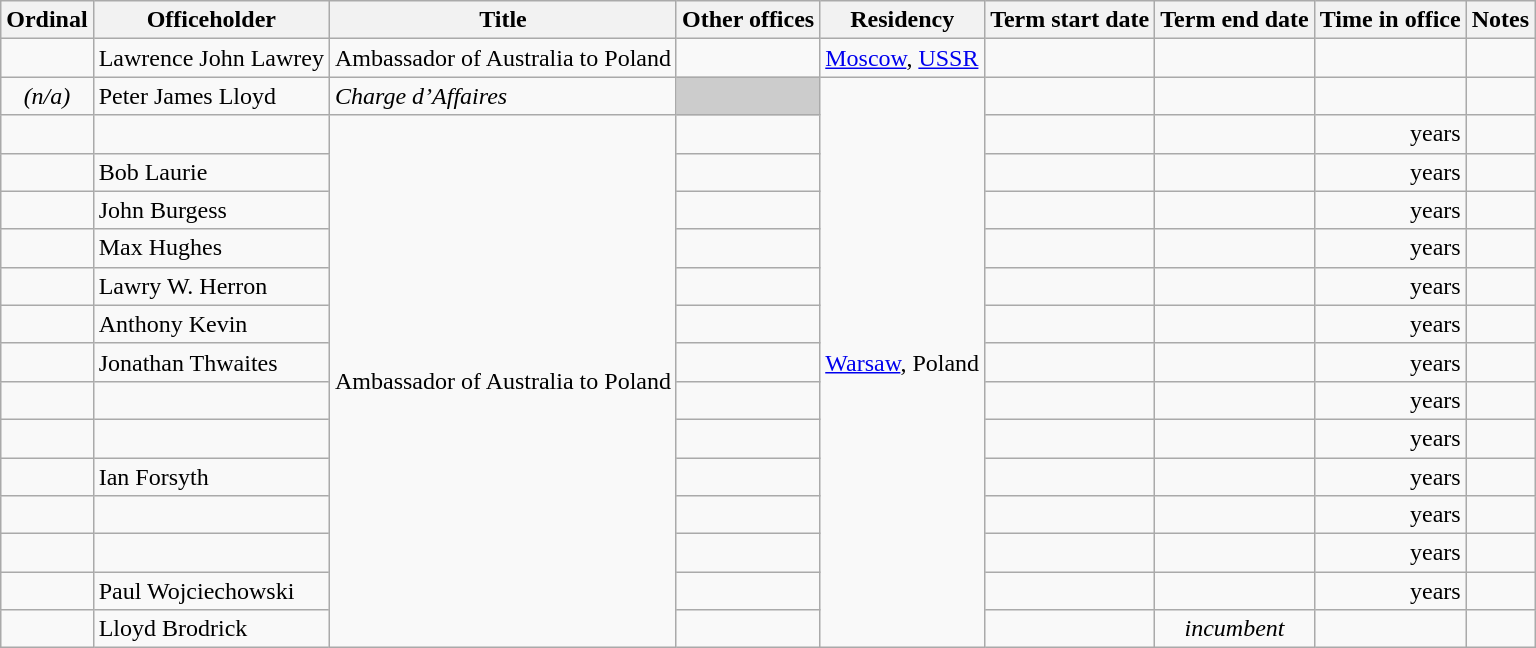<table class='wikitable sortable'>
<tr>
<th>Ordinal</th>
<th>Officeholder</th>
<th>Title</th>
<th>Other offices</th>
<th>Residency</th>
<th>Term start date</th>
<th>Term end date</th>
<th>Time in office</th>
<th>Notes</th>
</tr>
<tr>
<td align=center></td>
<td>Lawrence John Lawrey</td>
<td>Ambassador of Australia to Poland</td>
<td></td>
<td><a href='#'>Moscow</a>, <a href='#'>USSR</a></td>
<td align=center></td>
<td align=center></td>
<td align=right></td>
<td></td>
</tr>
<tr>
<td align=center><em>(n/a)</em></td>
<td>Peter James Lloyd </td>
<td><em>Charge d’Affaires</em></td>
<td style="background: #cccccc;"></td>
<td rowspan=16><a href='#'>Warsaw</a>, Poland</td>
<td align=center></td>
<td align=center></td>
<td align=right></td>
<td></td>
</tr>
<tr>
<td align=center></td>
<td></td>
<td rowspan=14>Ambassador of Australia to Poland</td>
<td></td>
<td align=center></td>
<td align=center></td>
<td align=right> years</td>
<td></td>
</tr>
<tr>
<td align=center></td>
<td>Bob Laurie</td>
<td></td>
<td align=center></td>
<td align=center></td>
<td align=right> years</td>
<td></td>
</tr>
<tr>
<td align=center></td>
<td>John Burgess</td>
<td></td>
<td align=center></td>
<td align=center></td>
<td align=right> years</td>
<td></td>
</tr>
<tr>
<td align=center></td>
<td>Max Hughes</td>
<td></td>
<td align=center></td>
<td align=center></td>
<td align=right> years</td>
<td></td>
</tr>
<tr>
<td align=center></td>
<td>Lawry W. Herron</td>
<td></td>
<td align=center></td>
<td align=center></td>
<td align=right> years</td>
<td></td>
</tr>
<tr>
<td align=center></td>
<td>Anthony Kevin</td>
<td></td>
<td align=center></td>
<td align=center></td>
<td align=right> years</td>
<td></td>
</tr>
<tr>
<td align=center></td>
<td>Jonathan Thwaites</td>
<td></td>
<td align=center></td>
<td align=center></td>
<td align=right> years</td>
<td></td>
</tr>
<tr>
<td align=center></td>
<td></td>
<td></td>
<td align=center></td>
<td align=center></td>
<td align=right> years</td>
<td></td>
</tr>
<tr>
<td align=center></td>
<td></td>
<td></td>
<td align=center></td>
<td align=center></td>
<td align=right> years</td>
<td></td>
</tr>
<tr>
<td align=center></td>
<td>Ian Forsyth</td>
<td></td>
<td align=center></td>
<td align=center></td>
<td align=right> years</td>
<td></td>
</tr>
<tr>
<td align=center></td>
<td></td>
<td></td>
<td align=center></td>
<td align=center></td>
<td align=right> years</td>
<td></td>
</tr>
<tr>
<td align=center></td>
<td></td>
<td></td>
<td align=center></td>
<td align=center></td>
<td align=right> years</td>
<td></td>
</tr>
<tr>
<td align=center></td>
<td>Paul Wojciechowski</td>
<td></td>
<td align=center></td>
<td align=center></td>
<td align=right> years</td>
<td></td>
</tr>
<tr>
<td align=center></td>
<td>Lloyd Brodrick</td>
<td></td>
<td align=center></td>
<td align=center><em>incumbent</em></td>
<td align=right></td>
<td></td>
</tr>
</table>
